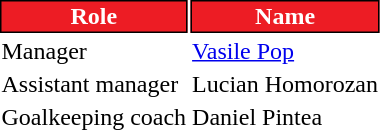<table class="toccolours">
<tr>
<th style="background:#ed1c24;color:#FFFFFF;border:1px solid #000000;">Role</th>
<th style="background:#ed1c24;color:#FFFFFF;border:1px solid #000000;">Name</th>
</tr>
<tr>
<td>Manager</td>
<td> <a href='#'>Vasile Pop</a></td>
</tr>
<tr>
<td>Assistant manager</td>
<td> Lucian Homorozan</td>
</tr>
<tr>
<td>Goalkeeping coach</td>
<td> Daniel Pintea</td>
</tr>
</table>
